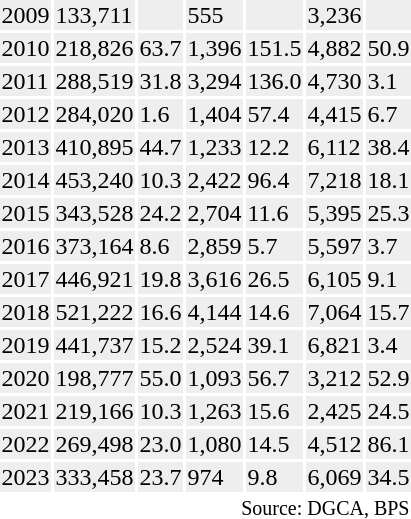<table class="toccolours sortable" style="padding:0.5em;">
<tr>
<th></th>
<th></th>
<th></th>
<th></th>
<th></th>
<th></th>
<th></th>
</tr>
<tr style="background:#eee;">
<td>2009</td>
<td>133,711</td>
<td></td>
<td>555</td>
<td></td>
<td>3,236</td>
<td></td>
</tr>
<tr style="background:#eee;">
<td>2010</td>
<td>218,826</td>
<td> 63.7</td>
<td>1,396</td>
<td> 151.5</td>
<td>4,882</td>
<td> 50.9</td>
</tr>
<tr style="background:#eee;">
<td>2011</td>
<td>288,519</td>
<td> 31.8</td>
<td>3,294</td>
<td> 136.0</td>
<td>4,730</td>
<td> 3.1</td>
</tr>
<tr style="background:#eee;">
<td>2012</td>
<td>284,020</td>
<td> 1.6</td>
<td>1,404</td>
<td> 57.4</td>
<td>4,415</td>
<td> 6.7</td>
</tr>
<tr style="background:#eee;">
<td>2013</td>
<td>410,895</td>
<td> 44.7</td>
<td>1,233</td>
<td> 12.2</td>
<td>6,112</td>
<td> 38.4</td>
</tr>
<tr style="background:#eee;">
<td>2014</td>
<td>453,240</td>
<td> 10.3</td>
<td>2,422</td>
<td> 96.4</td>
<td>7,218</td>
<td> 18.1</td>
</tr>
<tr style="background:#eee;">
<td>2015</td>
<td>343,528</td>
<td> 24.2</td>
<td>2,704</td>
<td> 11.6</td>
<td>5,395</td>
<td> 25.3</td>
</tr>
<tr style="background:#eee;">
<td>2016</td>
<td>373,164</td>
<td> 8.6</td>
<td>2,859</td>
<td> 5.7</td>
<td>5,597</td>
<td> 3.7</td>
</tr>
<tr style="background:#eee;">
<td>2017</td>
<td>446,921</td>
<td> 19.8</td>
<td>3,616</td>
<td> 26.5</td>
<td>6,105</td>
<td> 9.1</td>
</tr>
<tr style="background:#eee;">
<td>2018</td>
<td>521,222</td>
<td> 16.6</td>
<td>4,144</td>
<td> 14.6</td>
<td>7,064</td>
<td> 15.7</td>
</tr>
<tr style="background:#eee;">
<td>2019</td>
<td>441,737</td>
<td> 15.2</td>
<td>2,524</td>
<td> 39.1</td>
<td>6,821</td>
<td> 3.4</td>
</tr>
<tr style="background:#eee;">
<td>2020</td>
<td>198,777</td>
<td> 55.0</td>
<td>1,093</td>
<td> 56.7</td>
<td>3,212</td>
<td> 52.9</td>
</tr>
<tr style="background:#eee;">
<td>2021</td>
<td>219,166</td>
<td> 10.3</td>
<td>1,263</td>
<td> 15.6</td>
<td>2,425</td>
<td> 24.5</td>
</tr>
<tr style="background:#eee;">
<td>2022</td>
<td>269,498</td>
<td> 23.0</td>
<td>1,080</td>
<td> 14.5</td>
<td>4,512</td>
<td> 86.1</td>
</tr>
<tr style="background:#eee;">
<td>2023</td>
<td>333,458</td>
<td> 23.7</td>
<td>974</td>
<td> 9.8</td>
<td>6,069</td>
<td> 34.5</td>
</tr>
<tr>
<td colspan="7" style="text-align:right;"><sup>Source: DGCA, BPS</sup></td>
</tr>
</table>
